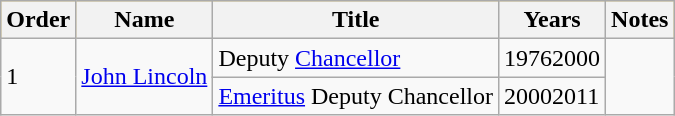<table class="wikitable">
<tr style="background:#fc3;">
<th>Order</th>
<th>Name</th>
<th>Title</th>
<th>Years</th>
<th>Notes</th>
</tr>
<tr>
<td rowspan=2>1</td>
<td rowspan=2><a href='#'>John Lincoln</a> </td>
<td>Deputy <a href='#'>Chancellor</a></td>
<td>19762000</td>
<td rowspan=2></td>
</tr>
<tr>
<td><a href='#'>Emeritus</a> Deputy Chancellor</td>
<td>20002011</td>
</tr>
</table>
